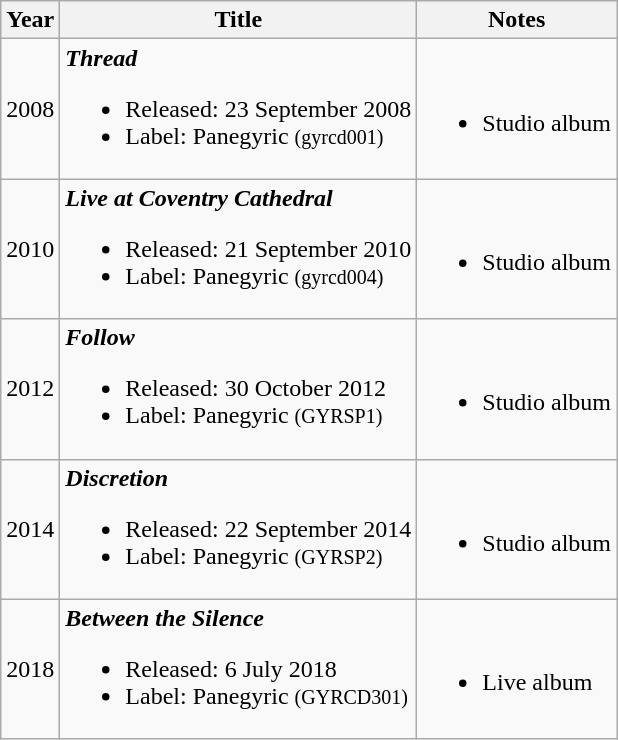<table class="wikitable">
<tr>
<th>Year</th>
<th>Title</th>
<th>Notes</th>
</tr>
<tr>
<td>2008</td>
<td><strong><em>Thread</em></strong><br><ul><li>Released: 23 September 2008</li><li>Label: Panegyric <small>(gyrcd001)</small></li></ul></td>
<td><br><ul><li>Studio album</li></ul></td>
</tr>
<tr>
<td>2010</td>
<td><strong><em>Live at Coventry Cathedral</em></strong><br><ul><li>Released: 21 September 2010</li><li>Label: Panegyric <small>(gyrcd004)</small></li></ul></td>
<td><br><ul><li>Studio album</li></ul></td>
</tr>
<tr>
<td>2012</td>
<td><strong><em>Follow</em></strong><br><ul><li>Released: 30 October 2012</li><li>Label: Panegyric <small>(GYRSP1)</small></li></ul></td>
<td><br><ul><li>Studio album</li></ul></td>
</tr>
<tr>
<td>2014</td>
<td><strong><em>Discretion</em></strong><br><ul><li>Released: 22 September 2014</li><li>Label: Panegyric <small>(GYRSP2)</small></li></ul></td>
<td><br><ul><li>Studio album</li></ul></td>
</tr>
<tr>
<td>2018</td>
<td><strong><em>Between the Silence</em></strong><br><ul><li>Released: 6 July 2018</li><li>Label: Panegyric <small>(GYRCD301)</small></li></ul></td>
<td><br><ul><li>Live album</li></ul></td>
</tr>
</table>
